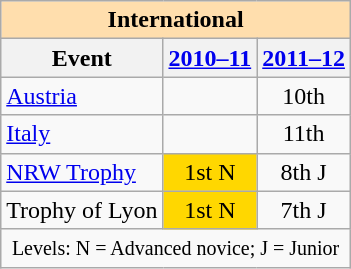<table class="wikitable" style="text-align:center">
<tr>
<th style="background-color: #ffdead; " colspan=3 align=center>International</th>
</tr>
<tr>
<th>Event</th>
<th><a href='#'>2010–11</a></th>
<th><a href='#'>2011–12</a></th>
</tr>
<tr>
<td align=left> <a href='#'>Austria</a></td>
<td></td>
<td>10th</td>
</tr>
<tr>
<td align=left> <a href='#'>Italy</a></td>
<td></td>
<td>11th</td>
</tr>
<tr>
<td align=left><a href='#'>NRW Trophy</a></td>
<td bgcolor=gold>1st N</td>
<td>8th J</td>
</tr>
<tr>
<td align=left>Trophy of Lyon</td>
<td bgcolor=gold>1st N</td>
<td>7th J</td>
</tr>
<tr>
<td colspan=3 align=center><small> Levels: N = Advanced novice; J = Junior </small></td>
</tr>
</table>
